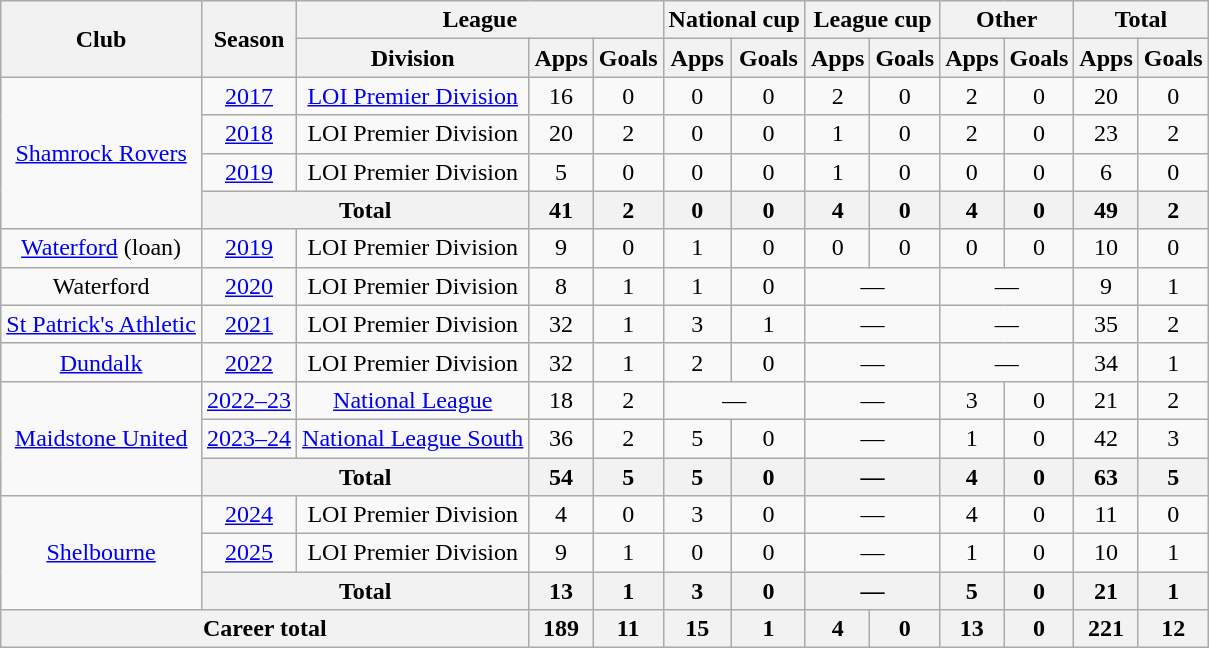<table class="wikitable" style="text-align:center">
<tr>
<th rowspan="2">Club</th>
<th rowspan="2">Season</th>
<th colspan="3">League</th>
<th colspan="2">National cup</th>
<th colspan="2">League cup</th>
<th colspan="2">Other</th>
<th colspan="2">Total</th>
</tr>
<tr>
<th>Division</th>
<th>Apps</th>
<th>Goals</th>
<th>Apps</th>
<th>Goals</th>
<th>Apps</th>
<th>Goals</th>
<th>Apps</th>
<th>Goals</th>
<th>Apps</th>
<th>Goals</th>
</tr>
<tr>
<td rowspan="4"><a href='#'>Shamrock Rovers</a></td>
<td><a href='#'>2017</a></td>
<td><a href='#'>LOI Premier Division</a></td>
<td>16</td>
<td>0</td>
<td>0</td>
<td>0</td>
<td>2</td>
<td>0</td>
<td>2</td>
<td>0</td>
<td>20</td>
<td>0</td>
</tr>
<tr>
<td><a href='#'>2018</a></td>
<td>LOI Premier Division</td>
<td>20</td>
<td>2</td>
<td>0</td>
<td>0</td>
<td>1</td>
<td>0</td>
<td>2</td>
<td>0</td>
<td>23</td>
<td>2</td>
</tr>
<tr>
<td><a href='#'>2019</a></td>
<td>LOI Premier Division</td>
<td>5</td>
<td>0</td>
<td>0</td>
<td>0</td>
<td>1</td>
<td>0</td>
<td>0</td>
<td>0</td>
<td>6</td>
<td>0</td>
</tr>
<tr>
<th colspan="2">Total</th>
<th>41</th>
<th>2</th>
<th>0</th>
<th>0</th>
<th>4</th>
<th>0</th>
<th>4</th>
<th>0</th>
<th>49</th>
<th>2</th>
</tr>
<tr>
<td><a href='#'>Waterford</a> (loan)</td>
<td><a href='#'>2019</a></td>
<td>LOI Premier Division</td>
<td>9</td>
<td>0</td>
<td>1</td>
<td>0</td>
<td>0</td>
<td>0</td>
<td>0</td>
<td>0</td>
<td>10</td>
<td>0</td>
</tr>
<tr>
<td>Waterford</td>
<td><a href='#'>2020</a></td>
<td>LOI Premier Division</td>
<td>8</td>
<td>1</td>
<td>1</td>
<td>0</td>
<td colspan="2">—</td>
<td colspan="2">—</td>
<td>9</td>
<td>1</td>
</tr>
<tr>
<td><a href='#'>St Patrick's Athletic</a></td>
<td><a href='#'>2021</a></td>
<td>LOI Premier Division</td>
<td>32</td>
<td>1</td>
<td>3</td>
<td>1</td>
<td colspan="2">—</td>
<td colspan="2">—</td>
<td>35</td>
<td>2</td>
</tr>
<tr>
<td><a href='#'>Dundalk</a></td>
<td><a href='#'>2022</a></td>
<td>LOI Premier Division</td>
<td>32</td>
<td>1</td>
<td>2</td>
<td>0</td>
<td colspan="2">—</td>
<td colspan="2">—</td>
<td>34</td>
<td>1</td>
</tr>
<tr>
<td rowspan="3"><a href='#'>Maidstone United</a></td>
<td><a href='#'>2022–23</a></td>
<td><a href='#'>National League</a></td>
<td>18</td>
<td>2</td>
<td colspan="2">—</td>
<td colspan="2">—</td>
<td>3</td>
<td>0</td>
<td>21</td>
<td>2</td>
</tr>
<tr>
<td><a href='#'>2023–24</a></td>
<td><a href='#'>National League South</a></td>
<td>36</td>
<td>2</td>
<td>5</td>
<td>0</td>
<td colspan="2">—</td>
<td>1</td>
<td>0</td>
<td>42</td>
<td>3</td>
</tr>
<tr>
<th colspan="2">Total</th>
<th>54</th>
<th>5</th>
<th>5</th>
<th>0</th>
<th colspan="2">—</th>
<th>4</th>
<th>0</th>
<th>63</th>
<th>5</th>
</tr>
<tr>
<td rowspan="3"><a href='#'>Shelbourne</a></td>
<td><a href='#'>2024</a></td>
<td>LOI Premier Division</td>
<td>4</td>
<td>0</td>
<td>3</td>
<td>0</td>
<td colspan="2">—</td>
<td>4</td>
<td>0</td>
<td>11</td>
<td>0</td>
</tr>
<tr>
<td><a href='#'>2025</a></td>
<td>LOI Premier Division</td>
<td>9</td>
<td>1</td>
<td>0</td>
<td>0</td>
<td colspan="2">—</td>
<td>1</td>
<td>0</td>
<td>10</td>
<td>1</td>
</tr>
<tr>
<th colspan="2">Total</th>
<th>13</th>
<th>1</th>
<th>3</th>
<th>0</th>
<th colspan="2">—</th>
<th>5</th>
<th>0</th>
<th>21</th>
<th>1</th>
</tr>
<tr>
<th colspan="3">Career total</th>
<th>189</th>
<th>11</th>
<th>15</th>
<th>1</th>
<th>4</th>
<th>0</th>
<th>13</th>
<th>0</th>
<th>221</th>
<th>12</th>
</tr>
</table>
